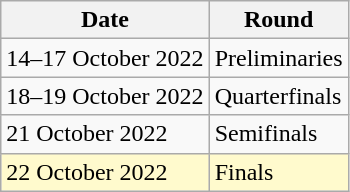<table class="wikitable">
<tr>
<th>Date</th>
<th>Round</th>
</tr>
<tr>
<td>14–17 October 2022</td>
<td>Preliminaries</td>
</tr>
<tr>
<td>18–19 October 2022</td>
<td>Quarterfinals</td>
</tr>
<tr>
<td>21 October 2022</td>
<td>Semifinals</td>
</tr>
<tr bgcolor=lemonchiffon>
<td>22 October 2022</td>
<td>Finals</td>
</tr>
</table>
